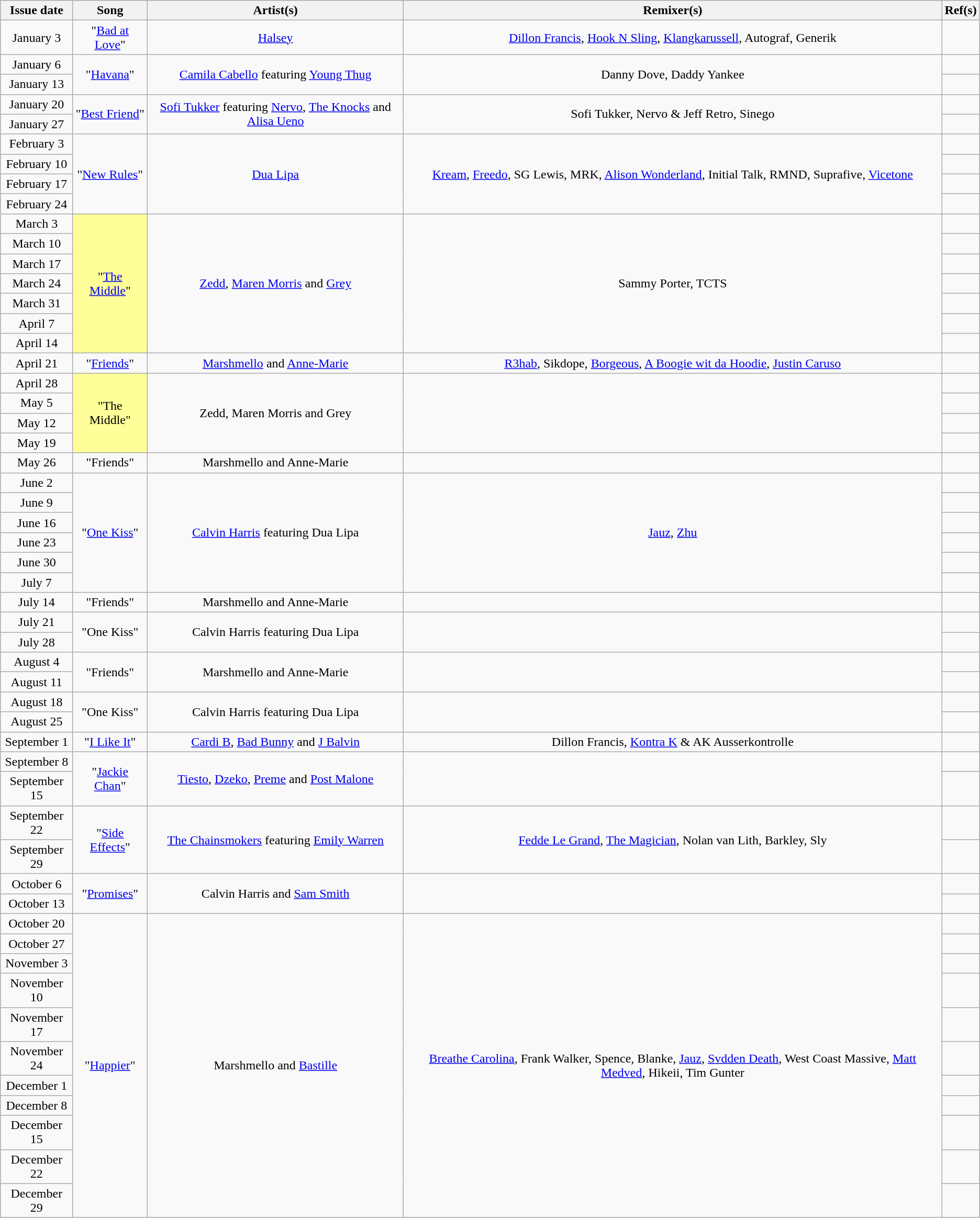<table class="wikitable plainrowheaders" style="text-align: center;">
<tr>
<th>Issue date</th>
<th>Song</th>
<th>Artist(s)</th>
<th>Remixer(s)</th>
<th>Ref(s)</th>
</tr>
<tr>
<td>January 3</td>
<td>"<a href='#'>Bad at Love</a>"</td>
<td><a href='#'>Halsey</a></td>
<td><a href='#'>Dillon Francis</a>, <a href='#'>Hook N Sling</a>, <a href='#'>Klangkarussell</a>, Autograf, Generik</td>
<td></td>
</tr>
<tr>
<td>January 6</td>
<td rowspan=2>"<a href='#'>Havana</a>"</td>
<td rowspan=2><a href='#'>Camila Cabello</a> featuring <a href='#'>Young Thug</a></td>
<td rowspan=2>Danny Dove, Daddy Yankee</td>
<td></td>
</tr>
<tr>
<td>January 13</td>
<td></td>
</tr>
<tr>
<td>January 20</td>
<td rowspan=2>"<a href='#'>Best Friend</a>"</td>
<td rowspan=2><a href='#'>Sofi Tukker</a> featuring <a href='#'>Nervo</a>, <a href='#'>The Knocks</a> and <a href='#'>Alisa Ueno</a></td>
<td rowspan=2>Sofi Tukker, Nervo & Jeff Retro, Sinego</td>
<td></td>
</tr>
<tr>
<td>January 27</td>
<td></td>
</tr>
<tr>
<td>February 3</td>
<td rowspan=4>"<a href='#'>New Rules</a>"</td>
<td rowspan=4><a href='#'>Dua Lipa</a></td>
<td rowspan=4><a href='#'>Kream</a>, <a href='#'>Freedo</a>, SG Lewis, MRK, <a href='#'>Alison Wonderland</a>, Initial Talk, RMND, Suprafive, <a href='#'>Vicetone</a></td>
<td></td>
</tr>
<tr>
<td>February 10</td>
<td></td>
</tr>
<tr>
<td>February 17</td>
<td></td>
</tr>
<tr>
<td>February 24</td>
<td></td>
</tr>
<tr>
<td>March 3</td>
<td bgcolor=#FFFF99  style="text-align: center;" rowspan=7>"<a href='#'>The Middle</a>"</td>
<td rowspan=7><a href='#'>Zedd</a>, <a href='#'>Maren Morris</a> and <a href='#'>Grey</a></td>
<td rowspan=7>Sammy Porter, TCTS</td>
<td></td>
</tr>
<tr>
<td>March 10</td>
<td></td>
</tr>
<tr>
<td>March 17</td>
<td></td>
</tr>
<tr>
<td>March 24</td>
<td></td>
</tr>
<tr>
<td>March 31</td>
<td></td>
</tr>
<tr>
<td>April 7</td>
<td></td>
</tr>
<tr>
<td>April 14</td>
<td></td>
</tr>
<tr>
<td>April 21</td>
<td>"<a href='#'>Friends</a>"</td>
<td><a href='#'>Marshmello</a> and <a href='#'>Anne-Marie</a></td>
<td><a href='#'>R3hab</a>, Sikdope, <a href='#'>Borgeous</a>, <a href='#'>A Boogie wit da Hoodie</a>, <a href='#'>Justin Caruso</a></td>
<td></td>
</tr>
<tr>
<td>April 28</td>
<td bgcolor=#FFFF99  style="text-align: center;" rowspan=4>"The Middle" </td>
<td rowspan=4>Zedd, Maren Morris and Grey</td>
<td rowspan=4></td>
<td></td>
</tr>
<tr>
<td>May 5</td>
<td></td>
</tr>
<tr>
<td>May 12</td>
<td></td>
</tr>
<tr>
<td>May 19</td>
<td></td>
</tr>
<tr>
<td>May 26</td>
<td>"Friends"</td>
<td>Marshmello and Anne-Marie</td>
<td></td>
<td></td>
</tr>
<tr>
<td>June 2</td>
<td rowspan=6>"<a href='#'>One Kiss</a>"</td>
<td rowspan=6><a href='#'>Calvin Harris</a> featuring Dua Lipa</td>
<td rowspan=6><a href='#'>Jauz</a>, <a href='#'>Zhu</a></td>
<td></td>
</tr>
<tr>
<td>June 9</td>
<td></td>
</tr>
<tr>
<td>June 16</td>
<td></td>
</tr>
<tr>
<td>June 23</td>
<td></td>
</tr>
<tr>
<td>June 30</td>
<td></td>
</tr>
<tr>
<td>July 7</td>
<td></td>
</tr>
<tr>
<td>July 14</td>
<td>"Friends"</td>
<td>Marshmello and Anne-Marie</td>
<td></td>
<td></td>
</tr>
<tr>
<td>July 21</td>
<td rowspan=2>"One Kiss"</td>
<td rowspan=2>Calvin Harris featuring Dua Lipa</td>
<td rowspan=2></td>
<td></td>
</tr>
<tr>
<td>July 28</td>
<td></td>
</tr>
<tr>
<td>August 4</td>
<td rowspan=2>"Friends"</td>
<td rowspan=2>Marshmello and Anne-Marie</td>
<td rowspan=2></td>
<td></td>
</tr>
<tr>
<td>August 11</td>
<td></td>
</tr>
<tr>
<td>August 18</td>
<td rowspan=2>"One Kiss"</td>
<td rowspan=2>Calvin Harris featuring Dua Lipa</td>
<td rowspan=2></td>
<td></td>
</tr>
<tr>
<td>August 25</td>
<td></td>
</tr>
<tr>
<td>September 1</td>
<td>"<a href='#'>I Like It</a>"</td>
<td><a href='#'>Cardi B</a>, <a href='#'>Bad Bunny</a> and <a href='#'>J Balvin</a></td>
<td>Dillon Francis, <a href='#'>Kontra K</a> & AK Ausserkontrolle</td>
<td></td>
</tr>
<tr>
<td>September 8</td>
<td rowspan=2>"<a href='#'>Jackie Chan</a>"</td>
<td rowspan=2><a href='#'>Tiesto</a>, <a href='#'>Dzeko</a>, <a href='#'>Preme</a> and <a href='#'>Post Malone</a></td>
<td rowspan=2></td>
<td></td>
</tr>
<tr>
<td>September 15</td>
<td></td>
</tr>
<tr>
<td>September 22</td>
<td rowspan=2>"<a href='#'>Side Effects</a>"</td>
<td rowspan=2><a href='#'>The Chainsmokers</a> featuring <a href='#'>Emily Warren</a></td>
<td rowspan=2><a href='#'>Fedde Le Grand</a>, <a href='#'>The Magician</a>, Nolan van Lith, Barkley, Sly</td>
<td></td>
</tr>
<tr>
<td>September 29</td>
<td></td>
</tr>
<tr>
<td>October 6</td>
<td rowspan=2>"<a href='#'>Promises</a>"</td>
<td rowspan=2>Calvin Harris and <a href='#'>Sam Smith</a></td>
<td rowspan=2></td>
<td></td>
</tr>
<tr>
<td>October 13</td>
<td></td>
</tr>
<tr>
<td>October 20</td>
<td rowspan=11>"<a href='#'>Happier</a>"</td>
<td rowspan=11>Marshmello and <a href='#'>Bastille</a></td>
<td rowspan=11><a href='#'>Breathe Carolina</a>, Frank Walker, Spence, Blanke, <a href='#'>Jauz</a>, <a href='#'>Svdden Death</a>, West Coast Massive, <a href='#'>Matt Medved</a>, Hikeii, Tim Gunter</td>
<td></td>
</tr>
<tr>
<td>October 27</td>
<td></td>
</tr>
<tr>
<td>November 3</td>
<td></td>
</tr>
<tr>
<td>November 10</td>
<td></td>
</tr>
<tr>
<td>November 17</td>
<td></td>
</tr>
<tr>
<td>November 24</td>
<td></td>
</tr>
<tr>
<td>December 1</td>
<td></td>
</tr>
<tr>
<td>December 8</td>
<td></td>
</tr>
<tr>
<td>December 15</td>
<td></td>
</tr>
<tr>
<td>December 22</td>
<td></td>
</tr>
<tr>
<td>December 29</td>
<td></td>
</tr>
</table>
